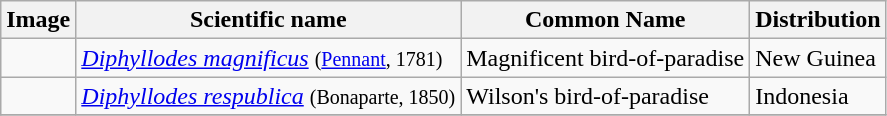<table class="wikitable">
<tr>
<th>Image</th>
<th>Scientific name</th>
<th>Common Name</th>
<th>Distribution</th>
</tr>
<tr>
<td></td>
<td><em><a href='#'>Diphyllodes magnificus</a></em> <small>(<a href='#'>Pennant</a>, 1781)</small></td>
<td>Magnificent bird-of-paradise</td>
<td>New Guinea</td>
</tr>
<tr>
<td></td>
<td><em><a href='#'>Diphyllodes respublica</a></em> <small>(Bonaparte, 1850)</small></td>
<td>Wilson's bird-of-paradise</td>
<td>Indonesia</td>
</tr>
<tr>
</tr>
</table>
